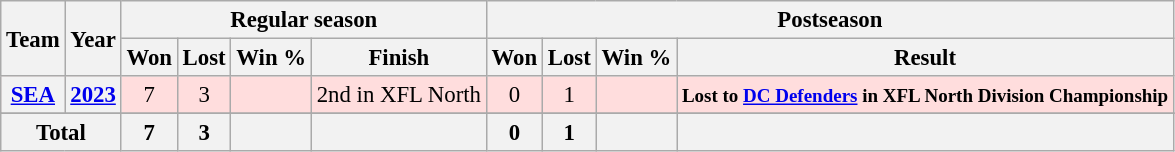<table class="wikitable" style="font-size: 95%; text-align:center;">
<tr>
<th rowspan="2">Team</th>
<th rowspan="2">Year</th>
<th colspan="4">Regular season</th>
<th colspan="4">Postseason</th>
</tr>
<tr>
<th>Won</th>
<th>Lost</th>
<th>Win %</th>
<th>Finish</th>
<th>Won</th>
<th>Lost</th>
<th>Win %</th>
<th>Result</th>
</tr>
<tr ! style="background:#fdd;">
<th><a href='#'>SEA</a></th>
<th><a href='#'>2023</a></th>
<td>7</td>
<td>3</td>
<td></td>
<td>2nd in XFL North</td>
<td>0</td>
<td>1</td>
<td></td>
<td><small><strong>Lost to <a href='#'>DC Defenders</a> in XFL North Division Championship</strong></small></td>
</tr>
<tr>
</tr>
<tr>
<th colspan="2">Total</th>
<th>7</th>
<th>3</th>
<th></th>
<th></th>
<th>0</th>
<th>1</th>
<th></th>
<th></th>
</tr>
</table>
